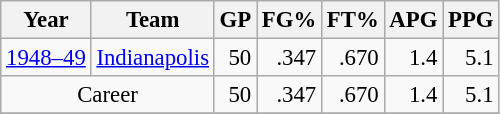<table class="wikitable sortable" style="font-size:95%; text-align:right;">
<tr>
<th>Year</th>
<th>Team</th>
<th>GP</th>
<th>FG%</th>
<th>FT%</th>
<th>APG</th>
<th>PPG</th>
</tr>
<tr>
<td style="text-align:left;"><a href='#'>1948–49</a></td>
<td style="text-align:left;"><a href='#'>Indianapolis</a></td>
<td>50</td>
<td>.347</td>
<td>.670</td>
<td>1.4</td>
<td>5.1</td>
</tr>
<tr>
<td style="text-align:center;" colspan="2">Career</td>
<td>50</td>
<td>.347</td>
<td>.670</td>
<td>1.4</td>
<td>5.1</td>
</tr>
<tr>
</tr>
</table>
